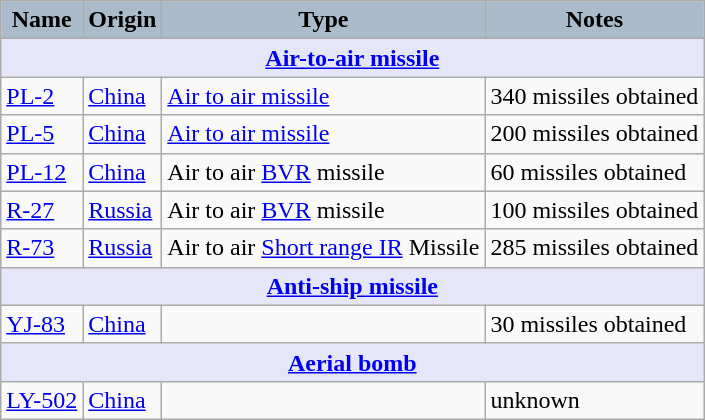<table class="wikitable">
<tr>
<th style="text-align:center; background:#aabccc;">Name</th>
<th style="text-align: center; background:#aabccc;">Origin</th>
<th style="text-align:l center; background:#aabccc;">Type</th>
<th style="text-align: center; background:#aabccc;">Notes</th>
</tr>
<tr>
<th style="align: center; background: lavender;" colspan="5"><a href='#'>Air-to-air missile</a></th>
</tr>
<tr>
<td><a href='#'>PL-2</a></td>
<td><a href='#'>China</a></td>
<td><a href='#'>Air to air missile</a></td>
<td>340 missiles obtained</td>
</tr>
<tr>
<td><a href='#'>PL-5</a></td>
<td><a href='#'>China</a></td>
<td><a href='#'>Air to air missile</a></td>
<td>200 missiles obtained</td>
</tr>
<tr>
<td><a href='#'>PL-12</a></td>
<td><a href='#'>China</a></td>
<td>Air to air <a href='#'>BVR</a> missile</td>
<td>60 missiles obtained</td>
</tr>
<tr>
<td><a href='#'>R-27</a></td>
<td><a href='#'>Russia</a></td>
<td>Air to air <a href='#'>BVR</a> missile</td>
<td>100 missiles obtained</td>
</tr>
<tr>
<td><a href='#'>R-73</a></td>
<td><a href='#'>Russia</a></td>
<td>Air to air <a href='#'>Short range IR</a> Missile</td>
<td>285 missiles obtained</td>
</tr>
<tr>
<th style="align: center; background: lavender;" colspan="7"><a href='#'>Anti-ship missile</a></th>
</tr>
<tr>
<td><a href='#'>YJ-83</a></td>
<td><a href='#'>China</a></td>
<td></td>
<td>30 missiles obtained</td>
</tr>
<tr>
<th style="align: center; background: lavender;" colspan="7"><a href='#'>Aerial bomb</a></th>
</tr>
<tr>
<td><a href='#'>LY-502</a></td>
<td><a href='#'>China</a></td>
<td></td>
<td>unknown</td>
</tr>
</table>
